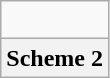<table class="wikitable">
<tr align="center">
<td><br></td>
</tr>
<tr align="center">
<th>Scheme 2</th>
</tr>
</table>
